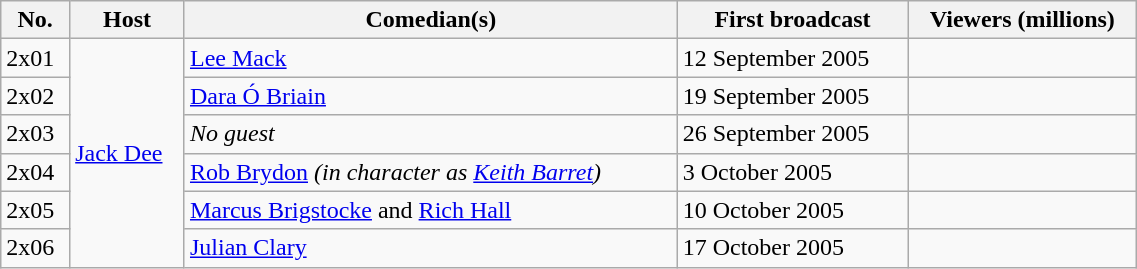<table class="wikitable" style="width:60%;">
<tr>
<th>No.</th>
<th>Host</th>
<th>Comedian(s)</th>
<th>First broadcast</th>
<th>Viewers (millions)</th>
</tr>
<tr>
<td>2x01</td>
<td rowspan="6"><a href='#'>Jack Dee</a></td>
<td><a href='#'>Lee Mack</a></td>
<td>12 September 2005</td>
<td></td>
</tr>
<tr>
<td>2x02</td>
<td><a href='#'>Dara Ó Briain</a></td>
<td>19 September 2005</td>
<td></td>
</tr>
<tr>
<td>2x03</td>
<td><em>No guest</em></td>
<td>26 September 2005</td>
<td></td>
</tr>
<tr>
<td>2x04</td>
<td><a href='#'>Rob Brydon</a> <em>(in character as <a href='#'>Keith Barret</a>)</em></td>
<td>3 October 2005</td>
<td></td>
</tr>
<tr>
<td>2x05</td>
<td><a href='#'>Marcus Brigstocke</a> and <a href='#'>Rich Hall</a></td>
<td>10 October 2005</td>
<td></td>
</tr>
<tr>
<td>2x06</td>
<td><a href='#'>Julian Clary</a></td>
<td>17 October 2005</td>
<td></td>
</tr>
</table>
